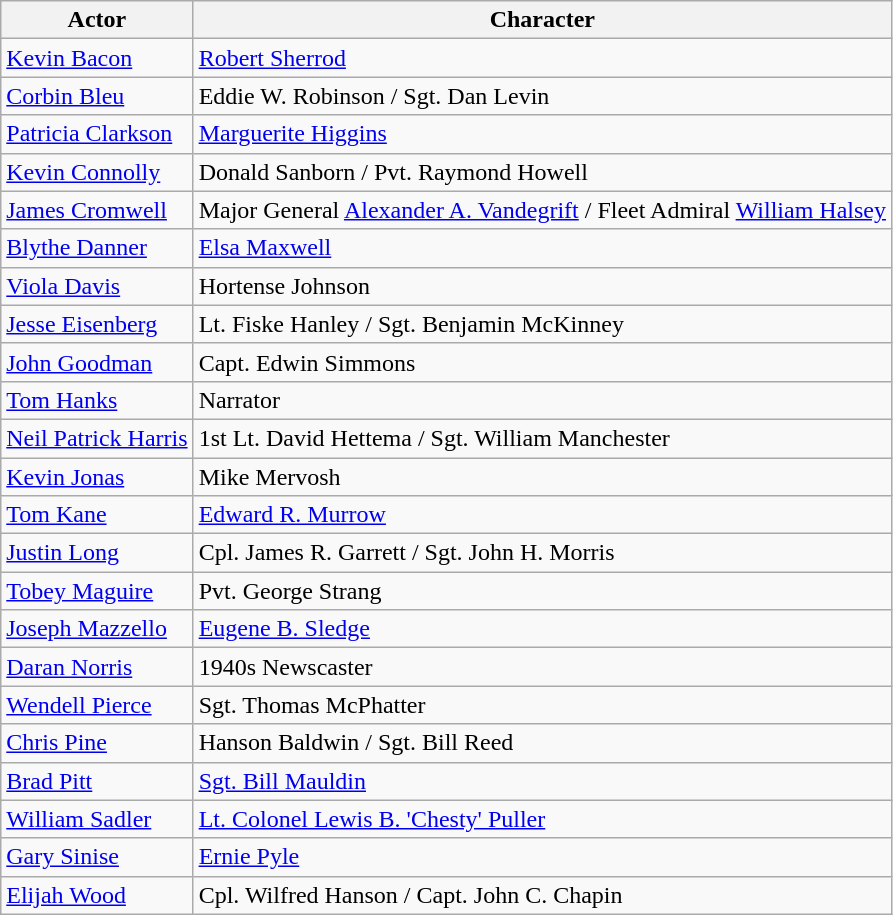<table class="wikitable">
<tr>
<th>Actor</th>
<th>Character</th>
</tr>
<tr>
<td><a href='#'>Kevin Bacon</a></td>
<td><a href='#'>Robert Sherrod</a></td>
</tr>
<tr>
<td><a href='#'>Corbin Bleu</a></td>
<td>Eddie W. Robinson / Sgt. Dan Levin</td>
</tr>
<tr>
<td><a href='#'>Patricia Clarkson</a></td>
<td><a href='#'>Marguerite Higgins</a></td>
</tr>
<tr>
<td><a href='#'>Kevin Connolly</a></td>
<td>Donald Sanborn / Pvt. Raymond Howell</td>
</tr>
<tr>
<td><a href='#'>James Cromwell</a></td>
<td>Major General <a href='#'>Alexander A. Vandegrift</a> / Fleet Admiral <a href='#'>William Halsey</a></td>
</tr>
<tr>
<td><a href='#'>Blythe Danner</a></td>
<td><a href='#'>Elsa Maxwell</a></td>
</tr>
<tr>
<td><a href='#'>Viola Davis</a></td>
<td>Hortense Johnson</td>
</tr>
<tr>
<td><a href='#'>Jesse Eisenberg</a></td>
<td>Lt. Fiske Hanley / Sgt. Benjamin McKinney</td>
</tr>
<tr>
<td><a href='#'>John Goodman</a></td>
<td>Capt. Edwin Simmons</td>
</tr>
<tr>
<td><a href='#'>Tom Hanks</a></td>
<td>Narrator</td>
</tr>
<tr>
<td><a href='#'>Neil Patrick Harris</a></td>
<td>1st Lt. David Hettema / Sgt. William Manchester</td>
</tr>
<tr>
<td><a href='#'>Kevin Jonas</a></td>
<td>Mike Mervosh</td>
</tr>
<tr>
<td><a href='#'>Tom Kane</a></td>
<td><a href='#'>Edward R. Murrow</a></td>
</tr>
<tr>
<td><a href='#'>Justin Long</a></td>
<td>Cpl. James R. Garrett / Sgt. John H. Morris</td>
</tr>
<tr>
<td><a href='#'>Tobey Maguire</a></td>
<td>Pvt. George Strang</td>
</tr>
<tr>
<td><a href='#'>Joseph Mazzello</a></td>
<td><a href='#'>Eugene B. Sledge</a></td>
</tr>
<tr>
<td><a href='#'>Daran Norris</a></td>
<td>1940s Newscaster</td>
</tr>
<tr>
<td><a href='#'>Wendell Pierce</a></td>
<td>Sgt. Thomas McPhatter</td>
</tr>
<tr>
<td><a href='#'>Chris Pine</a></td>
<td>Hanson Baldwin / Sgt. Bill Reed</td>
</tr>
<tr>
<td><a href='#'>Brad Pitt</a></td>
<td><a href='#'>Sgt. Bill Mauldin</a></td>
</tr>
<tr>
<td><a href='#'>William Sadler</a></td>
<td><a href='#'>Lt. Colonel Lewis B. 'Chesty' Puller</a></td>
</tr>
<tr>
<td><a href='#'>Gary Sinise</a></td>
<td><a href='#'>Ernie Pyle</a></td>
</tr>
<tr>
<td><a href='#'>Elijah Wood</a></td>
<td>Cpl. Wilfred Hanson / Capt. John C. Chapin</td>
</tr>
</table>
